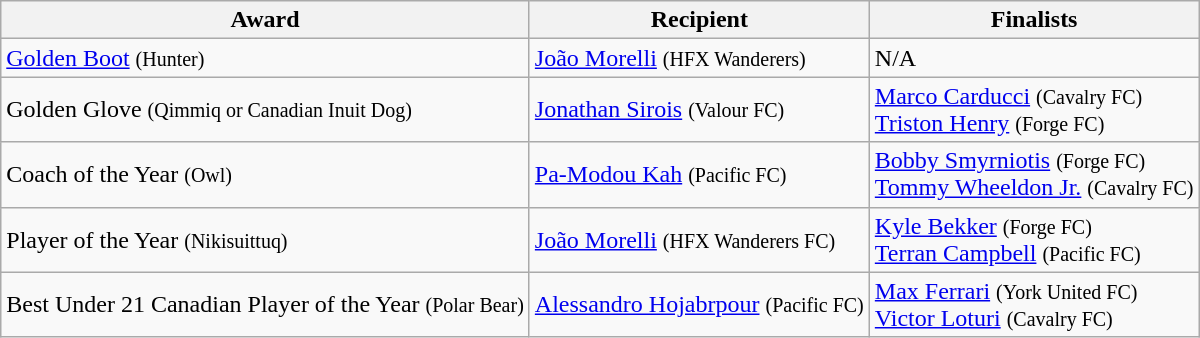<table class="wikitable">
<tr>
<th>Award</th>
<th>Recipient</th>
<th>Finalists</th>
</tr>
<tr>
<td><a href='#'>Golden Boot</a> <small>(Hunter)</small></td>
<td> <a href='#'>João Morelli</a> <small>(HFX Wanderers)</small></td>
<td>N/A</td>
</tr>
<tr>
<td>Golden Glove <small>(Qimmiq or Canadian Inuit Dog)</small></td>
<td> <a href='#'>Jonathan Sirois</a> <small>(Valour FC)</small></td>
<td> <a href='#'>Marco Carducci</a> <small>(Cavalry FC)</small><br> <a href='#'>Triston Henry</a> <small>(Forge FC)</small></td>
</tr>
<tr>
<td>Coach of the Year <small>(Owl)</small></td>
<td> <a href='#'>Pa-Modou Kah</a> <small>(Pacific FC)</small></td>
<td> <a href='#'>Bobby Smyrniotis</a> <small>(Forge FC)</small><br> <a href='#'>Tommy Wheeldon Jr.</a> <small>(Cavalry FC)</small></td>
</tr>
<tr>
<td>Player of the Year <small>(Nikisuittuq)</small></td>
<td> <a href='#'>João Morelli</a> <small>(HFX Wanderers FC)</small></td>
<td> <a href='#'>Kyle Bekker</a> <small>(Forge FC)</small><br> <a href='#'>Terran Campbell</a> <small>(Pacific FC)</small></td>
</tr>
<tr>
<td>Best Under 21 Canadian Player of the Year <small>(Polar Bear)</small></td>
<td> <a href='#'>Alessandro Hojabrpour</a> <small>(Pacific FC)</small></td>
<td> <a href='#'>Max Ferrari</a> <small>(York United FC)</small><br> <a href='#'>Victor Loturi</a> <small>(Cavalry FC)</small></td>
</tr>
</table>
